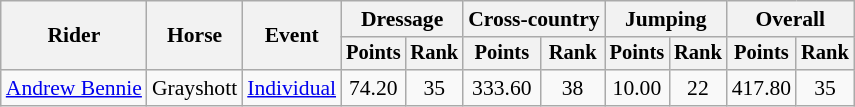<table class=wikitable style="font-size:90%">
<tr>
<th rowspan=2>Rider</th>
<th rowspan=2>Horse</th>
<th rowspan=2>Event</th>
<th colspan=2>Dressage</th>
<th colspan=2>Cross-country</th>
<th colspan=2>Jumping</th>
<th colspan=2>Overall</th>
</tr>
<tr style="font-size:95%">
<th>Points</th>
<th>Rank</th>
<th>Points</th>
<th>Rank</th>
<th>Points</th>
<th>Rank</th>
<th>Points</th>
<th>Rank</th>
</tr>
<tr align=center>
<td align=left><a href='#'>Andrew Bennie</a></td>
<td align=left>Grayshott</td>
<td align=left><a href='#'>Individual</a></td>
<td>74.20</td>
<td>35</td>
<td>333.60</td>
<td>38</td>
<td>10.00</td>
<td>22</td>
<td>417.80</td>
<td>35</td>
</tr>
</table>
